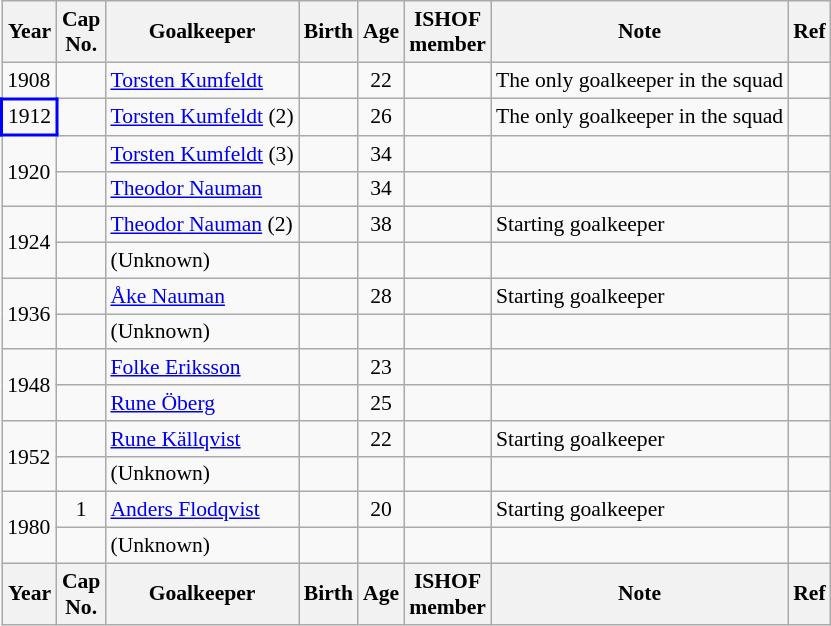<table class="wikitable sortable" style="text-align: center; font-size: 90%; margin-left: 1em;">
<tr>
<th>Year</th>
<th class="unsortable">Cap<br>No.</th>
<th>Goalkeeper</th>
<th>Birth</th>
<th>Age</th>
<th>ISHOF<br>member</th>
<th>Note</th>
<th class="unsortable">Ref</th>
</tr>
<tr>
<td style="text-align: left;">1908 </td>
<td></td>
<td style="text-align: left;" data-sort-value="Kumfeldt, Torsten"><a href='#'>Torsten Kumfeldt</a></td>
<td></td>
<td>22</td>
<td></td>
<td style="text-align: left;">The only goalkeeper in the squad</td>
<td></td>
</tr>
<tr>
<td style="border: 2px solid blue; text-align: left;">1912 </td>
<td></td>
<td style="text-align: left;" data-sort-value="Kumfeldt, Torsten"><a href='#'>Torsten Kumfeldt</a> (2)</td>
<td></td>
<td>26</td>
<td></td>
<td style="text-align: left;">The only goalkeeper in the squad</td>
<td></td>
</tr>
<tr>
<td rowspan="2" style="text-align: left;">1920 </td>
<td></td>
<td style="text-align: left;" data-sort-value="Kumfeldt, Torsten"><a href='#'>Torsten Kumfeldt</a> (3)</td>
<td></td>
<td>34</td>
<td></td>
<td style="text-align: left;"></td>
<td></td>
</tr>
<tr>
<td></td>
<td style="text-align: left;" data-sort-value="Nauman, Theodor"><a href='#'>Theodor Nauman</a></td>
<td></td>
<td>34</td>
<td></td>
<td style="text-align: left;"></td>
<td></td>
</tr>
<tr>
<td rowspan="2" style="text-align: left;">1924</td>
<td></td>
<td style="text-align: left;" data-sort-value="Nauman, Theodor"><a href='#'>Theodor Nauman</a> (2)</td>
<td></td>
<td>38</td>
<td></td>
<td style="text-align: left;">Starting goalkeeper</td>
<td></td>
</tr>
<tr>
<td></td>
<td style="text-align: left;" data-sort-value="ZZZZZ">(Unknown)</td>
<td></td>
<td></td>
<td></td>
<td style="text-align: left;"></td>
<td></td>
</tr>
<tr>
<td rowspan="2" style="text-align: left;">1936</td>
<td></td>
<td style="text-align: left;" data-sort-value="Nauman, Åke"><a href='#'>Åke Nauman</a></td>
<td></td>
<td>28</td>
<td></td>
<td style="text-align: left;">Starting goalkeeper</td>
<td></td>
</tr>
<tr>
<td></td>
<td style="text-align: left;" data-sort-value="ZZZZZ">(Unknown)</td>
<td></td>
<td></td>
<td></td>
<td style="text-align: left;"></td>
<td></td>
</tr>
<tr>
<td rowspan="2" style="text-align: left;">1948</td>
<td></td>
<td style="text-align: left;" data-sort-value="Eriksson, Folke"><a href='#'>Folke Eriksson</a></td>
<td></td>
<td>23</td>
<td></td>
<td style="text-align: left;"></td>
<td></td>
</tr>
<tr>
<td></td>
<td style="text-align: left;" data-sort-value="Öberg, Rune"><a href='#'>Rune Öberg</a></td>
<td></td>
<td>25</td>
<td></td>
<td style="text-align: left;"></td>
<td></td>
</tr>
<tr>
<td rowspan="2" style="text-align: left;">1952</td>
<td></td>
<td style="text-align: left;" data-sort-value="Källqvist, Rune"><a href='#'>Rune Källqvist</a></td>
<td></td>
<td>22</td>
<td></td>
<td style="text-align: left;">Starting goalkeeper</td>
<td></td>
</tr>
<tr>
<td></td>
<td style="text-align: left;" data-sort-value="ZZZZZ">(Unknown)</td>
<td></td>
<td></td>
<td></td>
<td style="text-align: left;"></td>
<td></td>
</tr>
<tr>
<td rowspan="2" style="text-align: left;">1980</td>
<td>1</td>
<td style="text-align: left;" data-sort-value="Flodqvist, Anders"><a href='#'>Anders Flodqvist</a></td>
<td></td>
<td>20</td>
<td></td>
<td style="text-align: left;">Starting goalkeeper</td>
<td></td>
</tr>
<tr>
<td></td>
<td style="text-align: left;" data-sort-value="ZZZZZ">(Unknown)</td>
<td></td>
<td></td>
<td></td>
<td style="text-align: left;"></td>
<td></td>
</tr>
<tr>
<th>Year</th>
<th>Cap<br>No.</th>
<th>Goalkeeper</th>
<th>Birth</th>
<th>Age</th>
<th>ISHOF<br>member</th>
<th>Note</th>
<th>Ref</th>
</tr>
</table>
